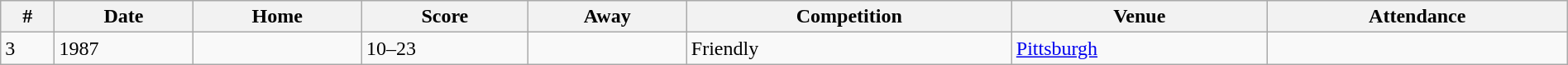<table class="wikitable" width=100%>
<tr bgcolor~bdb76b>
<th>#</th>
<th>Date</th>
<th>Home</th>
<th>Score</th>
<th>Away</th>
<th>Competition</th>
<th>Venue</th>
<th>Attendance</th>
</tr>
<tr>
<td>3</td>
<td>1987</td>
<td></td>
<td>10–23</td>
<td></td>
<td>Friendly</td>
<td> <a href='#'>Pittsburgh</a></td>
<td></td>
</tr>
</table>
